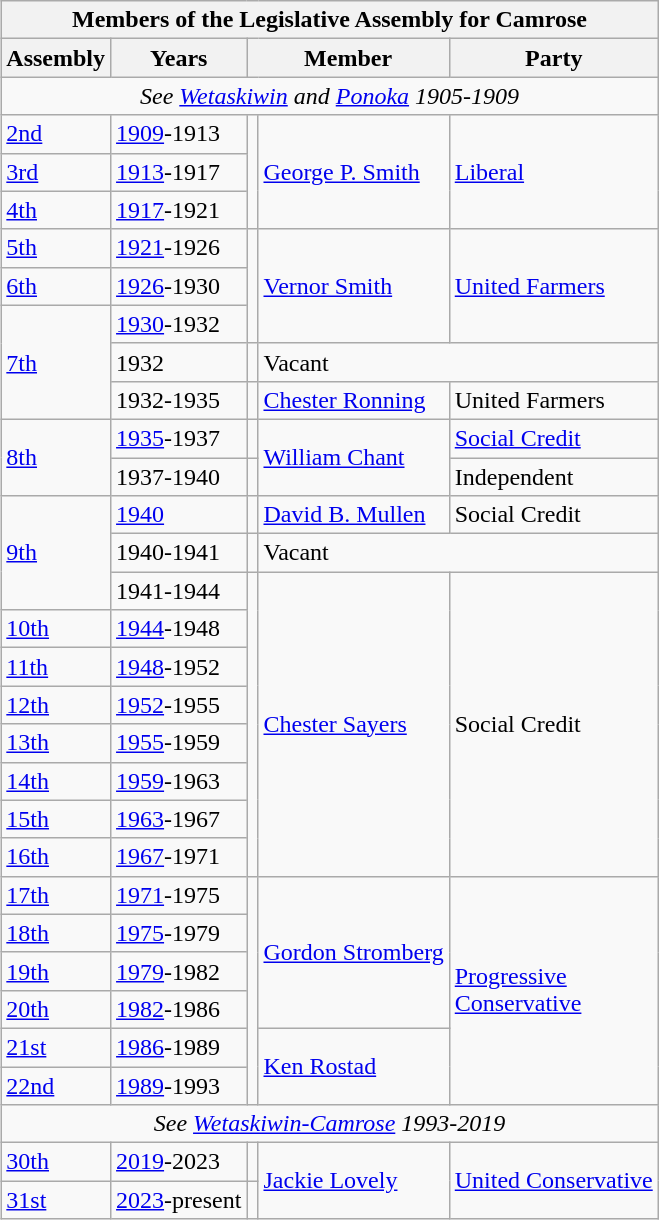<table class="wikitable" align=right>
<tr>
<th colspan=5>Members of the Legislative Assembly for Camrose</th>
</tr>
<tr>
<th>Assembly</th>
<th>Years</th>
<th colspan="2">Member</th>
<th>Party</th>
</tr>
<tr>
<td align="center" colspan=5><em>See <a href='#'>Wetaskiwin</a> and <a href='#'>Ponoka</a> 1905-1909</em></td>
</tr>
<tr>
<td><a href='#'>2nd</a></td>
<td><a href='#'>1909</a>-1913</td>
<td rowspan=3 ></td>
<td rowspan=3><a href='#'>George P. Smith</a></td>
<td rowspan=3><a href='#'>Liberal</a></td>
</tr>
<tr>
<td><a href='#'>3rd</a></td>
<td><a href='#'>1913</a>-1917</td>
</tr>
<tr>
<td><a href='#'>4th</a></td>
<td><a href='#'>1917</a>-1921</td>
</tr>
<tr>
<td><a href='#'>5th</a></td>
<td><a href='#'>1921</a>-1926</td>
<td rowspan=3 ></td>
<td rowspan=3><a href='#'>Vernor Smith</a></td>
<td rowspan=3><a href='#'>United Farmers</a></td>
</tr>
<tr>
<td><a href='#'>6th</a></td>
<td><a href='#'>1926</a>-1930</td>
</tr>
<tr>
<td rowspan=3><a href='#'>7th</a></td>
<td><a href='#'>1930</a>-1932</td>
</tr>
<tr>
<td>1932</td>
<td></td>
<td colspan=2>Vacant</td>
</tr>
<tr>
<td>1932-1935</td>
<td></td>
<td><a href='#'>Chester Ronning</a></td>
<td>United Farmers</td>
</tr>
<tr>
<td rowspan=2><a href='#'>8th</a></td>
<td><a href='#'>1935</a>-1937</td>
<td></td>
<td rowspan=2><a href='#'>William Chant</a></td>
<td><a href='#'>Social Credit</a></td>
</tr>
<tr>
<td>1937-1940</td>
<td></td>
<td>Independent</td>
</tr>
<tr>
<td rowspan=3><a href='#'>9th</a></td>
<td><a href='#'>1940</a></td>
<td></td>
<td><a href='#'>David B. Mullen</a></td>
<td>Social Credit</td>
</tr>
<tr>
<td>1940-1941</td>
<td></td>
<td colspan=2>Vacant</td>
</tr>
<tr>
<td>1941-1944</td>
<td rowspan=8 ></td>
<td rowspan=8><a href='#'>Chester Sayers</a></td>
<td rowspan=8>Social Credit</td>
</tr>
<tr>
<td><a href='#'>10th</a></td>
<td><a href='#'>1944</a>-1948</td>
</tr>
<tr>
<td><a href='#'>11th</a></td>
<td><a href='#'>1948</a>-1952</td>
</tr>
<tr>
<td><a href='#'>12th</a></td>
<td><a href='#'>1952</a>-1955</td>
</tr>
<tr>
<td><a href='#'>13th</a></td>
<td><a href='#'>1955</a>-1959</td>
</tr>
<tr>
<td><a href='#'>14th</a></td>
<td><a href='#'>1959</a>-1963</td>
</tr>
<tr>
<td><a href='#'>15th</a></td>
<td><a href='#'>1963</a>-1967</td>
</tr>
<tr>
<td><a href='#'>16th</a></td>
<td><a href='#'>1967</a>-1971</td>
</tr>
<tr>
<td><a href='#'>17th</a></td>
<td><a href='#'>1971</a>-1975</td>
<td rowspan=6 ></td>
<td rowspan=4><a href='#'>Gordon Stromberg</a></td>
<td rowspan=6><a href='#'>Progressive<br>Conservative</a></td>
</tr>
<tr>
<td><a href='#'>18th</a></td>
<td><a href='#'>1975</a>-1979</td>
</tr>
<tr>
<td><a href='#'>19th</a></td>
<td><a href='#'>1979</a>-1982</td>
</tr>
<tr>
<td><a href='#'>20th</a></td>
<td><a href='#'>1982</a>-1986</td>
</tr>
<tr>
<td><a href='#'>21st</a></td>
<td><a href='#'>1986</a>-1989</td>
<td rowspan=2><a href='#'>Ken Rostad</a></td>
</tr>
<tr>
<td><a href='#'>22nd</a></td>
<td><a href='#'>1989</a>-1993</td>
</tr>
<tr>
<td align="center" colspan=5><em>See <a href='#'>Wetaskiwin-Camrose</a> 1993-2019</em></td>
</tr>
<tr>
<td><a href='#'>30th</a></td>
<td><a href='#'>2019</a>-2023</td>
<td></td>
<td rowspan="2"><a href='#'>Jackie Lovely</a></td>
<td rowspan="2"><a href='#'>United Conservative</a></td>
</tr>
<tr>
<td><a href='#'>31st</a></td>
<td><a href='#'>2023</a>-present</td>
<td></td>
</tr>
</table>
